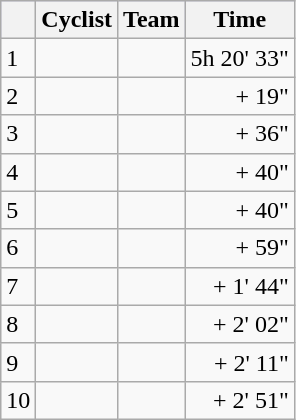<table class="wikitable">
<tr style="background:#ccccff;">
<th></th>
<th>Cyclist</th>
<th>Team</th>
<th>Time</th>
</tr>
<tr>
<td>1</td>
<td></td>
<td></td>
<td align="right">5h 20' 33"</td>
</tr>
<tr>
<td>2</td>
<td></td>
<td></td>
<td align="right">+ 19"</td>
</tr>
<tr>
<td>3</td>
<td></td>
<td></td>
<td align="right">+ 36"</td>
</tr>
<tr>
<td>4</td>
<td></td>
<td></td>
<td align="right">+ 40"</td>
</tr>
<tr>
<td>5</td>
<td></td>
<td></td>
<td align="right">+ 40"</td>
</tr>
<tr>
<td>6</td>
<td></td>
<td></td>
<td align="right">+ 59"</td>
</tr>
<tr>
<td>7</td>
<td></td>
<td></td>
<td align="right">+ 1' 44"</td>
</tr>
<tr>
<td>8</td>
<td></td>
<td></td>
<td align="right">+ 2' 02"</td>
</tr>
<tr>
<td>9</td>
<td></td>
<td></td>
<td align="right">+ 2' 11"</td>
</tr>
<tr>
<td>10</td>
<td></td>
<td></td>
<td align="right">+ 2' 51"</td>
</tr>
</table>
